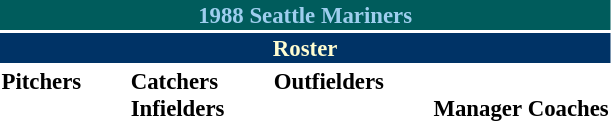<table class="toccolours" style="font-size: 95%;">
<tr>
<th colspan="10" style="background-color: #005c5c;color:#9ECEEE; text-align: center;">1988 Seattle Mariners</th>
</tr>
<tr>
<td colspan="10" style="background-color: #003366; color: #FFFDD0; text-align: center;"><strong>Roster</strong></td>
</tr>
<tr>
<td valign="top"><strong>Pitchers</strong><br>















</td>
<td width="25px"></td>
<td valign="top"><strong>Catchers</strong><br>


<strong>Infielders</strong>









</td>
<td width="25px"></td>
<td valign="top"><strong>Outfielders</strong><br>








</td>
<td width="25px"></td>
<td valign="top"><br><strong>Manager</strong>


<strong>Coaches</strong>






</td>
</tr>
</table>
